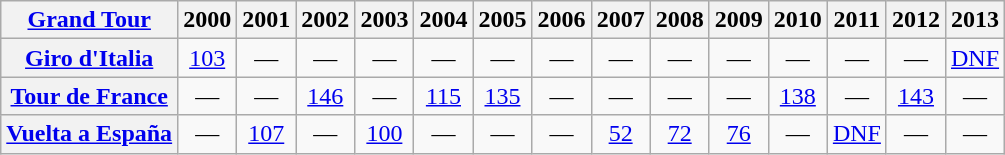<table class="wikitable plainrowheaders">
<tr>
<th scope="col"><a href='#'>Grand Tour</a></th>
<th scope="col">2000</th>
<th scope="col">2001</th>
<th scope="col">2002</th>
<th scope="col">2003</th>
<th scope="col">2004</th>
<th scope="col">2005</th>
<th scope="col">2006</th>
<th scope="col">2007</th>
<th scope="col">2008</th>
<th scope="col">2009</th>
<th scope="col">2010</th>
<th scope="col">2011</th>
<th scope="col">2012</th>
<th scope="col">2013</th>
</tr>
<tr style="text-align:center;">
<th scope="row"> <a href='#'>Giro d'Italia</a></th>
<td><a href='#'>103</a></td>
<td>—</td>
<td>—</td>
<td>—</td>
<td>—</td>
<td>—</td>
<td>—</td>
<td>—</td>
<td>—</td>
<td>—</td>
<td>—</td>
<td>—</td>
<td>—</td>
<td><a href='#'>DNF</a></td>
</tr>
<tr style="text-align:center;">
<th scope="row"> <a href='#'>Tour de France</a></th>
<td>—</td>
<td>—</td>
<td style="text-align:center;"><a href='#'>146</a></td>
<td>—</td>
<td style="text-align:center;"><a href='#'>115</a></td>
<td style="text-align:center;"><a href='#'>135</a></td>
<td>—</td>
<td>—</td>
<td>—</td>
<td>—</td>
<td style="text-align:center;"><a href='#'>138</a></td>
<td>—</td>
<td style="text-align:center;"><a href='#'>143</a></td>
<td>—</td>
</tr>
<tr style="text-align:center;">
<th scope="row"> <a href='#'>Vuelta a España</a></th>
<td>—</td>
<td><a href='#'>107</a></td>
<td>—</td>
<td><a href='#'>100</a></td>
<td>—</td>
<td>—</td>
<td>—</td>
<td><a href='#'>52</a></td>
<td><a href='#'>72</a></td>
<td><a href='#'>76</a></td>
<td>—</td>
<td><a href='#'>DNF</a></td>
<td>—</td>
<td>—</td>
</tr>
</table>
